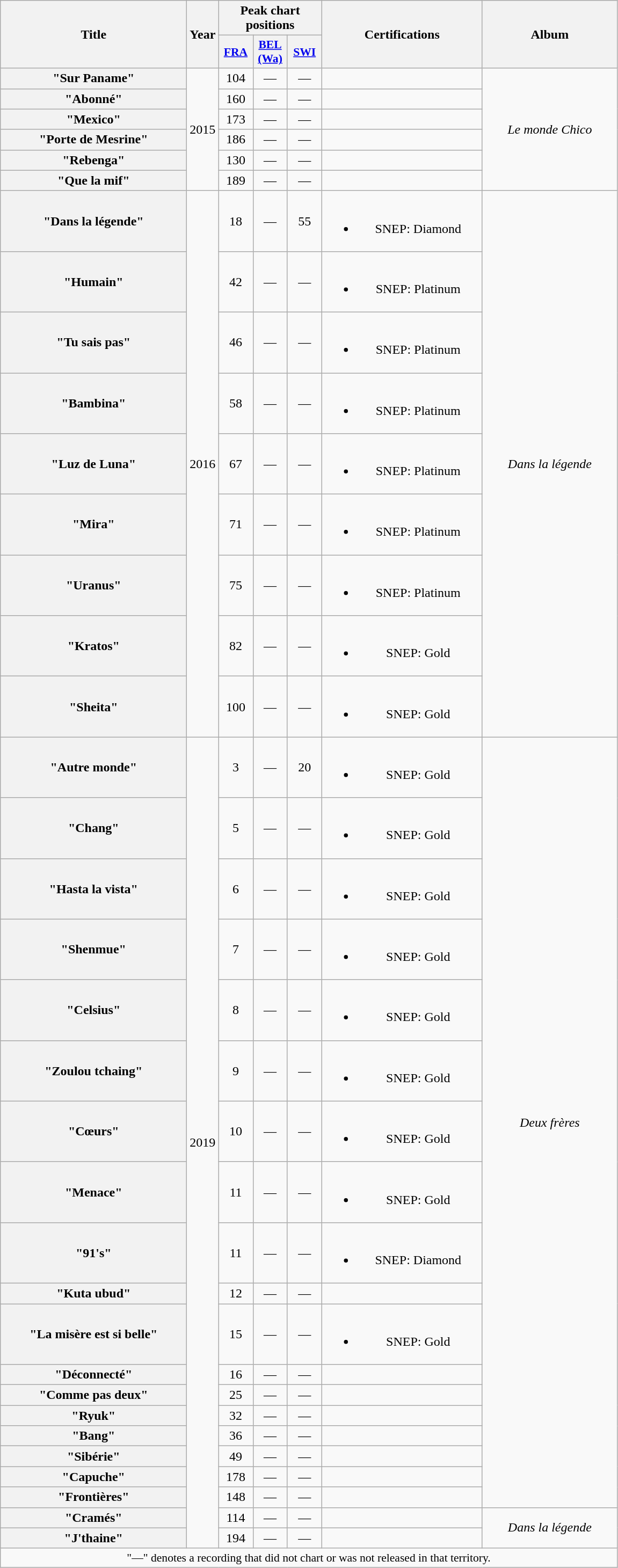<table class="wikitable plainrowheaders" style="text-align:center;">
<tr>
<th scope="col" rowspan="2" style="width:14em;">Title</th>
<th scope="col" rowspan="2" style="width:1em;">Year</th>
<th scope="col" colspan="3">Peak chart positions</th>
<th scope="col" rowspan="2" style="width:12em;">Certifications</th>
<th scope="col" rowspan="2" style="width:10em;">Album</th>
</tr>
<tr>
<th style="width:2.5em; font-size:90%"><a href='#'>FRA</a><br></th>
<th style="width:2.5em; font-size:90%"><a href='#'>BEL<br>(Wa)</a><br></th>
<th style="width:2.5em; font-size:90%"><a href='#'>SWI</a><br></th>
</tr>
<tr>
<th scope="row">"Sur Paname"</th>
<td rowspan="6">2015</td>
<td>104</td>
<td>—</td>
<td>—</td>
<td></td>
<td style="text-align:center;" rowspan="6"><em>Le monde Chico</em></td>
</tr>
<tr>
<th scope="row">"Abonné"</th>
<td>160</td>
<td>—</td>
<td>—</td>
<td></td>
</tr>
<tr>
<th scope="row">"Mexico"</th>
<td>173</td>
<td>—</td>
<td>—</td>
<td></td>
</tr>
<tr>
<th scope="row">"Porte de Mesrine"</th>
<td>186</td>
<td>—</td>
<td>—</td>
<td></td>
</tr>
<tr>
<th scope="row">"Rebenga"<br></th>
<td>130</td>
<td>—</td>
<td>—</td>
<td></td>
</tr>
<tr>
<th scope="row">"Que la mif"<br></th>
<td>189</td>
<td>—</td>
<td>—</td>
<td></td>
</tr>
<tr>
<th scope="row">"Dans la légende"</th>
<td rowspan="9">2016</td>
<td>18</td>
<td>—</td>
<td>55</td>
<td><br><ul><li>SNEP: Diamond</li></ul></td>
<td rowspan="9"><em>Dans la légende</em></td>
</tr>
<tr>
<th scope="row">"Humain"</th>
<td>42</td>
<td>—</td>
<td>—</td>
<td><br><ul><li>SNEP: Platinum</li></ul></td>
</tr>
<tr>
<th scope="row">"Tu sais pas"</th>
<td>46</td>
<td>—</td>
<td>—</td>
<td><br><ul><li>SNEP: Platinum</li></ul></td>
</tr>
<tr>
<th scope="row">"Bambina"</th>
<td>58</td>
<td>—</td>
<td>—</td>
<td><br><ul><li>SNEP: Platinum</li></ul></td>
</tr>
<tr>
<th scope="row">"Luz de Luna"</th>
<td>67</td>
<td>—</td>
<td>—</td>
<td><br><ul><li>SNEP: Platinum</li></ul></td>
</tr>
<tr>
<th scope="row">"Mira"</th>
<td>71</td>
<td>—</td>
<td>—</td>
<td><br><ul><li>SNEP: Platinum</li></ul></td>
</tr>
<tr>
<th scope="row">"Uranus"</th>
<td>75</td>
<td>—</td>
<td>—</td>
<td><br><ul><li>SNEP: Platinum</li></ul></td>
</tr>
<tr>
<th scope="row">"Kratos"</th>
<td>82</td>
<td>—</td>
<td>—</td>
<td><br><ul><li>SNEP: Gold</li></ul></td>
</tr>
<tr>
<th scope="row">"Sheita"</th>
<td>100</td>
<td>—</td>
<td>—</td>
<td><br><ul><li>SNEP: Gold</li></ul></td>
</tr>
<tr>
<th scope="row">"Autre monde"</th>
<td rowspan="20">2019</td>
<td>3</td>
<td>—</td>
<td>20</td>
<td><br><ul><li>SNEP: Gold</li></ul></td>
<td rowspan="18"><em>Deux frères</em></td>
</tr>
<tr>
<th scope="row">"Chang"</th>
<td>5</td>
<td>—</td>
<td>—</td>
<td><br><ul><li>SNEP: Gold</li></ul></td>
</tr>
<tr>
<th scope="row">"Hasta la vista"</th>
<td>6</td>
<td>—</td>
<td>—</td>
<td><br><ul><li>SNEP: Gold</li></ul></td>
</tr>
<tr>
<th scope="row">"Shenmue"</th>
<td>7</td>
<td>—</td>
<td>—</td>
<td><br><ul><li>SNEP: Gold</li></ul></td>
</tr>
<tr>
<th scope="row">"Celsius"</th>
<td>8</td>
<td>—</td>
<td>—</td>
<td><br><ul><li>SNEP: Gold</li></ul></td>
</tr>
<tr>
<th scope="row">"Zoulou tchaing"</th>
<td>9</td>
<td>—</td>
<td>—</td>
<td><br><ul><li>SNEP: Gold</li></ul></td>
</tr>
<tr>
<th scope="row">"Cœurs"</th>
<td>10</td>
<td>—</td>
<td>—</td>
<td><br><ul><li>SNEP: Gold</li></ul></td>
</tr>
<tr>
<th scope="row">"Menace"</th>
<td>11</td>
<td>—</td>
<td>—</td>
<td><br><ul><li>SNEP: Gold</li></ul></td>
</tr>
<tr>
<th scope="row">"91's"</th>
<td>11</td>
<td>—</td>
<td>—</td>
<td><br><ul><li>SNEP: Diamond</li></ul></td>
</tr>
<tr>
<th scope="row">"Kuta ubud"</th>
<td>12</td>
<td>—</td>
<td>—</td>
<td></td>
</tr>
<tr>
<th scope="row">"La misère est si belle"</th>
<td>15</td>
<td>—</td>
<td>—</td>
<td><br><ul><li>SNEP: Gold</li></ul></td>
</tr>
<tr>
<th scope="row">"Déconnecté"</th>
<td>16</td>
<td>—</td>
<td>—</td>
<td></td>
</tr>
<tr>
<th scope="row">"Comme pas deux"</th>
<td>25</td>
<td>—</td>
<td>—</td>
<td></td>
</tr>
<tr>
<th scope="row">"Ryuk"</th>
<td>32</td>
<td>—</td>
<td>—</td>
<td></td>
</tr>
<tr>
<th scope="row">"Bang"</th>
<td>36</td>
<td>—</td>
<td>—</td>
<td></td>
</tr>
<tr>
<th scope="row">"Sibérie"</th>
<td>49</td>
<td>—</td>
<td>—</td>
<td></td>
</tr>
<tr>
<th scope="row">"Capuche"</th>
<td>178</td>
<td>—</td>
<td>—</td>
<td></td>
</tr>
<tr>
<th scope="row">"Frontières"</th>
<td>148</td>
<td>—</td>
<td>—</td>
<td></td>
</tr>
<tr>
<th scope="row">"Cramés"</th>
<td>114</td>
<td>—</td>
<td>—</td>
<td></td>
<td rowspan="2"><em>Dans la légende</em></td>
</tr>
<tr>
<th scope="row">"J'thaine"</th>
<td>194</td>
<td>—</td>
<td>—</td>
<td></td>
</tr>
<tr>
<td colspan="14" style="font-size:90%">"—" denotes a recording that did not chart or was not released in that territory.</td>
</tr>
</table>
